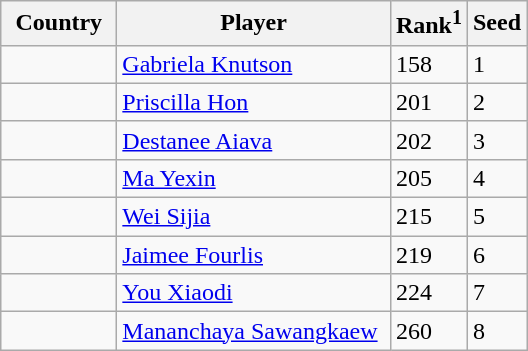<table class="sortable wikitable">
<tr>
<th width="70">Country</th>
<th width="175">Player</th>
<th>Rank<sup>1</sup></th>
<th>Seed</th>
</tr>
<tr>
<td></td>
<td><a href='#'>Gabriela Knutson</a></td>
<td>158</td>
<td>1</td>
</tr>
<tr>
<td></td>
<td><a href='#'>Priscilla Hon</a></td>
<td>201</td>
<td>2</td>
</tr>
<tr>
<td></td>
<td><a href='#'>Destanee Aiava</a></td>
<td>202</td>
<td>3</td>
</tr>
<tr>
<td></td>
<td><a href='#'>Ma Yexin</a></td>
<td>205</td>
<td>4</td>
</tr>
<tr>
<td></td>
<td><a href='#'>Wei Sijia</a></td>
<td>215</td>
<td>5</td>
</tr>
<tr>
<td></td>
<td><a href='#'>Jaimee Fourlis</a></td>
<td>219</td>
<td>6</td>
</tr>
<tr>
<td></td>
<td><a href='#'>You Xiaodi</a></td>
<td>224</td>
<td>7</td>
</tr>
<tr>
<td></td>
<td><a href='#'>Mananchaya Sawangkaew</a></td>
<td>260</td>
<td>8</td>
</tr>
</table>
